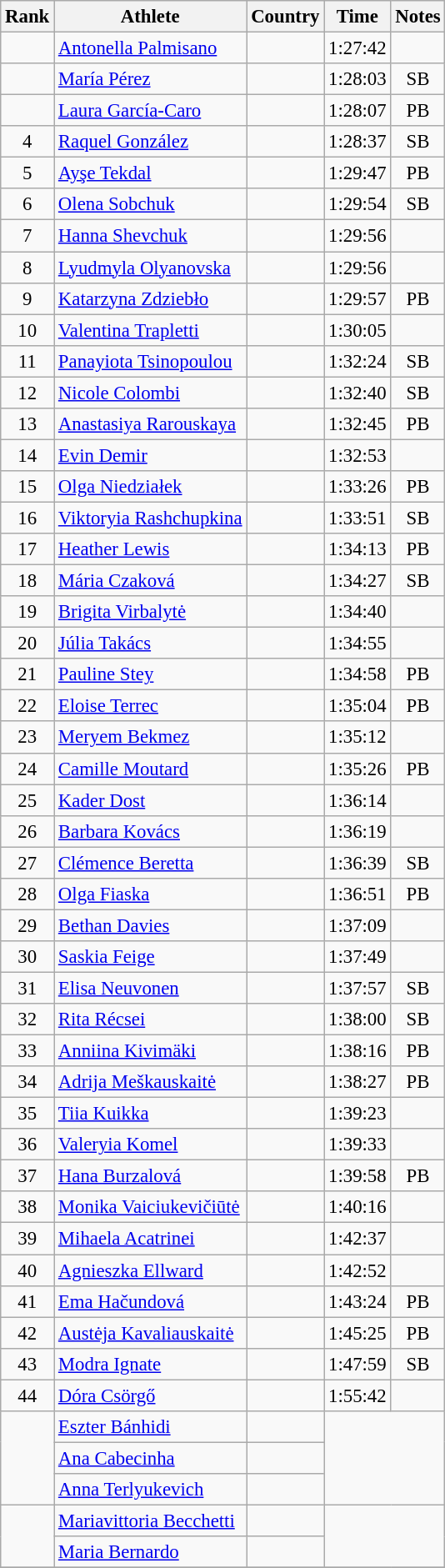<table class="wikitable sortable" style=" text-align:center; font-size:95%;">
<tr>
<th>Rank</th>
<th>Athlete</th>
<th>Country</th>
<th>Time</th>
<th>Notes</th>
</tr>
<tr>
<td></td>
<td align=left><a href='#'>Antonella Palmisano</a></td>
<td align=left></td>
<td>1:27:42</td>
<td></td>
</tr>
<tr>
<td></td>
<td align=left><a href='#'>María Pérez</a></td>
<td align=left></td>
<td>1:28:03</td>
<td>SB</td>
</tr>
<tr>
<td></td>
<td align=left><a href='#'>Laura García-Caro</a></td>
<td align=left></td>
<td>1:28:07</td>
<td>PB</td>
</tr>
<tr>
<td>4</td>
<td align=left><a href='#'>Raquel González</a></td>
<td align=left></td>
<td>1:28:37</td>
<td>SB</td>
</tr>
<tr>
<td>5</td>
<td align=left><a href='#'>Ayşe Tekdal</a></td>
<td align=left></td>
<td>1:29:47</td>
<td>PB</td>
</tr>
<tr>
<td>6</td>
<td align=left><a href='#'>Olena Sobchuk</a></td>
<td align=left></td>
<td>1:29:54</td>
<td>SB</td>
</tr>
<tr>
<td>7</td>
<td align=left><a href='#'>Hanna Shevchuk</a></td>
<td align=left></td>
<td>1:29:56</td>
<td></td>
</tr>
<tr>
<td>8</td>
<td align=left><a href='#'>Lyudmyla Olyanovska</a></td>
<td align=left></td>
<td>1:29:56</td>
<td></td>
</tr>
<tr>
<td>9</td>
<td align=left><a href='#'>Katarzyna Zdziebło</a></td>
<td align=left></td>
<td>1:29:57</td>
<td>PB</td>
</tr>
<tr>
<td>10</td>
<td align=left><a href='#'>Valentina Trapletti</a></td>
<td align=left></td>
<td>1:30:05</td>
<td></td>
</tr>
<tr>
<td>11</td>
<td align=left><a href='#'>Panayiota Tsinopoulou</a></td>
<td align=left></td>
<td>1:32:24</td>
<td>SB</td>
</tr>
<tr>
<td>12</td>
<td align=left><a href='#'>Nicole Colombi</a></td>
<td align=left></td>
<td>1:32:40</td>
<td>SB</td>
</tr>
<tr>
<td>13</td>
<td align=left><a href='#'>Anastasiya Rarouskaya</a></td>
<td align=left></td>
<td>1:32:45</td>
<td>PB</td>
</tr>
<tr>
<td>14</td>
<td align=left><a href='#'>Evin Demir</a></td>
<td align=left></td>
<td>1:32:53</td>
<td></td>
</tr>
<tr>
<td>15</td>
<td align=left><a href='#'>Olga Niedziałek</a></td>
<td align=left></td>
<td>1:33:26</td>
<td>PB</td>
</tr>
<tr>
<td>16</td>
<td align=left><a href='#'>Viktoryia Rashchupkina</a></td>
<td align=left></td>
<td>1:33:51</td>
<td>SB</td>
</tr>
<tr>
<td>17</td>
<td align=left><a href='#'>Heather Lewis</a></td>
<td align=left></td>
<td>1:34:13</td>
<td>PB</td>
</tr>
<tr>
<td>18</td>
<td align=left><a href='#'>Mária Czaková</a></td>
<td align=left></td>
<td>1:34:27</td>
<td>SB</td>
</tr>
<tr>
<td>19</td>
<td align=left><a href='#'>Brigita Virbalytė</a></td>
<td align=left></td>
<td>1:34:40</td>
<td></td>
</tr>
<tr>
<td>20</td>
<td align=left><a href='#'>Júlia Takács</a></td>
<td align=left></td>
<td>1:34:55</td>
<td></td>
</tr>
<tr>
<td>21</td>
<td align=left><a href='#'>Pauline Stey</a></td>
<td align=left></td>
<td>1:34:58</td>
<td>PB</td>
</tr>
<tr>
<td>22</td>
<td align=left><a href='#'>Eloise Terrec</a></td>
<td align=left></td>
<td>1:35:04</td>
<td>PB</td>
</tr>
<tr>
<td>23</td>
<td align=left><a href='#'>Meryem Bekmez</a></td>
<td align=left></td>
<td>1:35:12</td>
<td></td>
</tr>
<tr>
<td>24</td>
<td align=left><a href='#'>Camille Moutard</a></td>
<td align=left></td>
<td>1:35:26</td>
<td>PB</td>
</tr>
<tr>
<td>25</td>
<td align=left><a href='#'>Kader Dost</a></td>
<td align=left></td>
<td>1:36:14</td>
<td></td>
</tr>
<tr>
<td>26</td>
<td align=left><a href='#'>Barbara Kovács</a></td>
<td align=left></td>
<td>1:36:19</td>
<td></td>
</tr>
<tr>
<td>27</td>
<td align=left><a href='#'>Clémence Beretta</a></td>
<td align=left></td>
<td>1:36:39</td>
<td>SB</td>
</tr>
<tr>
<td>28</td>
<td align=left><a href='#'>Olga Fiaska</a></td>
<td align=left></td>
<td>1:36:51</td>
<td>PB</td>
</tr>
<tr>
<td>29</td>
<td align=left><a href='#'>Bethan Davies</a></td>
<td align=left></td>
<td>1:37:09</td>
<td></td>
</tr>
<tr>
<td>30</td>
<td align=left><a href='#'>Saskia Feige</a></td>
<td align=left></td>
<td>1:37:49</td>
<td></td>
</tr>
<tr>
<td>31</td>
<td align=left><a href='#'>Elisa Neuvonen</a></td>
<td align=left></td>
<td>1:37:57</td>
<td>SB</td>
</tr>
<tr>
<td>32</td>
<td align=left><a href='#'>Rita Récsei</a></td>
<td align=left></td>
<td>1:38:00</td>
<td>SB</td>
</tr>
<tr>
<td>33</td>
<td align=left><a href='#'>Anniina Kivimäki</a></td>
<td align=left></td>
<td>1:38:16</td>
<td>PB</td>
</tr>
<tr>
<td>34</td>
<td align=left><a href='#'>Adrija Meškauskaitė</a></td>
<td align=left></td>
<td>1:38:27</td>
<td>PB</td>
</tr>
<tr>
<td>35</td>
<td align=left><a href='#'>Tiia Kuikka</a></td>
<td align=left></td>
<td>1:39:23</td>
<td></td>
</tr>
<tr>
<td>36</td>
<td align=left><a href='#'>Valeryia Komel</a></td>
<td align=left></td>
<td>1:39:33</td>
<td></td>
</tr>
<tr>
<td>37</td>
<td align=left><a href='#'>Hana Burzalová</a></td>
<td align=left></td>
<td>1:39:58</td>
<td>PB</td>
</tr>
<tr>
<td>38</td>
<td align=left><a href='#'>Monika Vaiciukevičiūtė</a></td>
<td align=left></td>
<td>1:40:16</td>
<td></td>
</tr>
<tr>
<td>39</td>
<td align=left><a href='#'>Mihaela Acatrinei</a></td>
<td align=left></td>
<td>1:42:37</td>
<td></td>
</tr>
<tr>
<td>40</td>
<td align=left><a href='#'>Agnieszka Ellward</a></td>
<td align=left></td>
<td>1:42:52</td>
<td></td>
</tr>
<tr>
<td>41</td>
<td align=left><a href='#'>Ema Hačundová</a></td>
<td align=left></td>
<td>1:43:24</td>
<td>PB</td>
</tr>
<tr>
<td>42</td>
<td align=left><a href='#'>Austėja Kavaliauskaitė</a></td>
<td align=left></td>
<td>1:45:25</td>
<td>PB</td>
</tr>
<tr>
<td>43</td>
<td align=left><a href='#'>Modra Ignate</a></td>
<td align=left></td>
<td>1:47:59</td>
<td>SB</td>
</tr>
<tr>
<td>44</td>
<td align=left><a href='#'>Dóra Csörgő</a></td>
<td align=left></td>
<td>1:55:42</td>
<td></td>
</tr>
<tr>
<td rowspan=3></td>
<td align=left><a href='#'>Eszter Bánhidi</a></td>
<td align=left></td>
<td rowspan=3 colspan=2></td>
</tr>
<tr>
<td align=left><a href='#'>Ana Cabecinha</a></td>
<td align=left></td>
</tr>
<tr>
<td align=left><a href='#'>Anna Terlyukevich</a></td>
<td align=left></td>
</tr>
<tr>
<td rowspan=2></td>
<td align=left><a href='#'>Mariavittoria Becchetti</a></td>
<td align=left></td>
<td rowspan=2 colspan=2></td>
</tr>
<tr>
<td align=left><a href='#'>Maria Bernardo</a></td>
<td align=left></td>
</tr>
<tr>
</tr>
</table>
